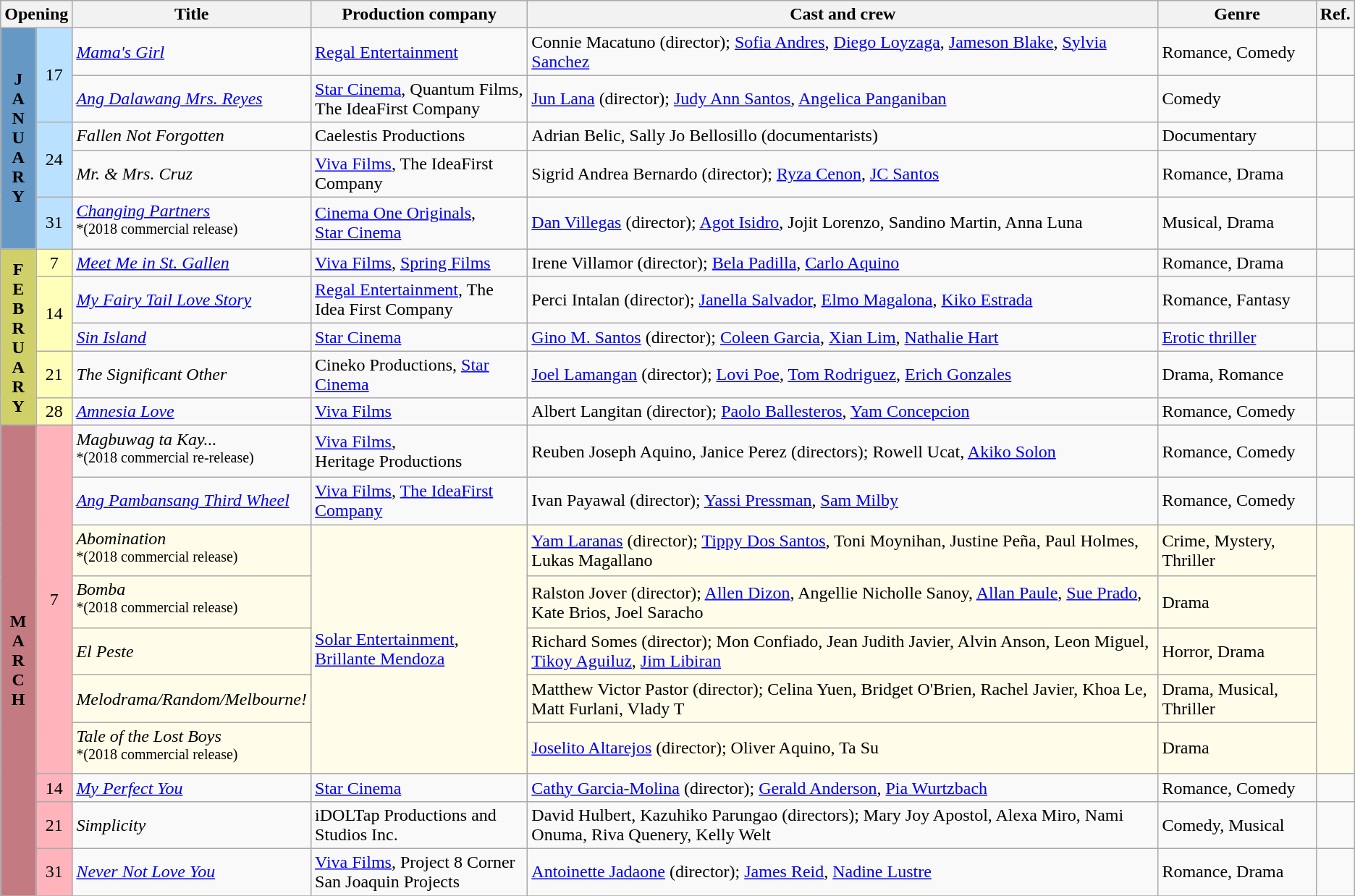<table class="wikitable sortable" |+ "align=bottom" |>
<tr style="background:#b0e0e6; text-align:center">
<th colspan="2">Opening</th>
<th style="width:17%">Title</th>
<th style="width:16%">Production company</th>
<th>Cast and crew</th>
<th>Genre</th>
<th style="width:1%">Ref.</th>
</tr>
<tr>
<th rowspan="5" style="text-align:center; background:#6698c6; width:1%">J<br>A<br>N<br>U<br>A<br>R<br>Y</th>
<td rowspan="2" style="text-align:center; background:#bae1ff; width:1%">17</td>
<td><a href='#'><em>Mama's Girl</em></a></td>
<td><a href='#'>Regal Entertainment</a></td>
<td style="text-align:left;">Connie Macatuno (director); <a href='#'>Sofia Andres</a>, <a href='#'>Diego Loyzaga</a>, <a href='#'>Jameson Blake</a>, <a href='#'>Sylvia Sanchez</a></td>
<td style="text-align:left;">Romance, Comedy</td>
<td style="text-align:center;"></td>
</tr>
<tr>
<td><em><a href='#'>Ang Dalawang Mrs. Reyes</a></em></td>
<td><a href='#'>Star Cinema</a>, Quantum Films, The IdeaFirst Company</td>
<td style="text-align:left;"><a href='#'>Jun Lana</a> (director); <a href='#'>Judy Ann Santos</a>, <a href='#'>Angelica Panganiban</a></td>
<td style="text-align:left;">Comedy</td>
<td style="text-align:center;"></td>
</tr>
<tr>
<td rowspan="2" style="text-align:center; background:#bae1ff; width:1%">24</td>
<td><em>Fallen Not Forgotten</em></td>
<td>Caelestis Productions</td>
<td style="text-align:left;">Adrian Belic, Sally Jo Bellosillo (documentarists)</td>
<td style="text-align:left;">Documentary</td>
<td style="text-align:center;"></td>
</tr>
<tr>
<td><em>Mr. & Mrs. Cruz</em></td>
<td><a href='#'>Viva Films</a>, The IdeaFirst Company</td>
<td style="text-align:left;">Sigrid Andrea Bernardo (director); <a href='#'>Ryza Cenon</a>, <a href='#'>JC Santos</a></td>
<td style="text-align:left;">Romance, Drama</td>
<td style="text-align:center;"></td>
</tr>
<tr>
<td rowspan="1" style="text-align:center; background:#bae1ff; width:1%">31</td>
<td><em><a href='#'>Changing Partners</a></em> <br><sup>*(2018 commercial release)</sup></td>
<td><a href='#'>Cinema One Originals</a>,<br><a href='#'>Star Cinema</a></td>
<td style="text-align:left;"><a href='#'>Dan Villegas</a> (director); <a href='#'>Agot Isidro</a>, Jojit Lorenzo, Sandino Martin, Anna Luna</td>
<td style="text-align:left;">Musical, Drama</td>
<td style="text-align:center;"></td>
</tr>
<tr>
<th rowspan="5" style="text-align:center; background:#d0d069; width:1%">F<br>E<br>B<br>R<br>U<br>A<br>R<br>Y</th>
<td rowspan="1" style="text-align:center; background:#ffffba; width:1%">7</td>
<td><em><a href='#'>Meet Me in St. Gallen</a></em></td>
<td><a href='#'>Viva Films</a>, <a href='#'>Spring Films</a></td>
<td style="text-align:left;">Irene Villamor (director); <a href='#'>Bela Padilla</a>, <a href='#'>Carlo Aquino</a></td>
<td style="text-align:left;">Romance, Drama</td>
<td style="text-align:center;"></td>
</tr>
<tr>
<td rowspan="2" style="text-align:center; background:#ffffba; width:1%">14</td>
<td><em><a href='#'>My Fairy Tail Love Story</a></em></td>
<td><a href='#'>Regal Entertainment</a>, The Idea First Company</td>
<td style="text-align:left;">Perci Intalan (director); <a href='#'>Janella Salvador</a>, <a href='#'>Elmo Magalona</a>, <a href='#'>Kiko Estrada</a></td>
<td style="text-align:left;">Romance, Fantasy</td>
<td style="text-align:center;"></td>
</tr>
<tr>
<td><em><a href='#'>Sin Island</a></em></td>
<td><a href='#'>Star Cinema</a></td>
<td style="text-align:left;"><a href='#'>Gino M. Santos</a> (director); <a href='#'>Coleen Garcia</a>, <a href='#'>Xian Lim</a>, <a href='#'>Nathalie Hart</a></td>
<td style="text-align:left;"><a href='#'>Erotic thriller</a></td>
<td style="text-align:center;"></td>
</tr>
<tr>
<td rowspan="1" style="text-align:center; background:#ffffba; width:1%">21</td>
<td><em>The Significant Other</em></td>
<td>Cineko Productions, <a href='#'>Star Cinema</a></td>
<td><a href='#'>Joel Lamangan</a> (director); <a href='#'>Lovi Poe</a>, <a href='#'>Tom Rodriguez</a>, <a href='#'>Erich Gonzales</a></td>
<td>Drama, Romance</td>
<td style="text-align:center;"></td>
</tr>
<tr>
<td rowspan="1" style="text-align:center; background:#ffffba; width:1%">28</td>
<td><em><a href='#'>Amnesia Love</a></em></td>
<td><a href='#'>Viva Films</a></td>
<td style="text-align:left;">Albert Langitan (director); <a href='#'>Paolo Ballesteros</a>, <a href='#'>Yam Concepcion</a></td>
<td style="text-align:left;">Romance, Comedy</td>
<td style="text-align:center;"></td>
</tr>
<tr>
<th rowspan="10" style="text-align:center; background:#c47a81; width:1%">M<br>A<br>R<br>C<br>H</th>
<td rowspan="7" style="text-align:center; background:#ffb3ba; width:1%">7</td>
<td><em>Magbuwag ta Kay...</em> <br><sup>*(2018 commercial re-release)</sup></td>
<td><a href='#'>Viva Films</a>,<br>Heritage Productions</td>
<td style="text-align:left;">Reuben Joseph Aquino, Janice Perez (directors); Rowell Ucat, <a href='#'>Akiko Solon</a></td>
<td style="text-align:left;">Romance, Comedy</td>
<td style="text-align:center;"></td>
</tr>
<tr>
<td><em><a href='#'>Ang Pambansang Third Wheel</a></em></td>
<td><a href='#'>Viva Films</a>, <a href='#'>The IdeaFirst Company</a></td>
<td style="text-align:left;">Ivan Payawal (director); <a href='#'>Yassi Pressman</a>, <a href='#'>Sam Milby</a></td>
<td style="text-align:left;">Romance, Comedy</td>
<td style="text-align:center;"></td>
</tr>
<tr>
<td style="background:#fffde9;"><em>Abomination</em> <br><sup>*(2018 commercial release)</sup></td>
<td style="background:#fffde9;" rowspan=5><a href='#'>Solar Entertainment</a>,<br><a href='#'>Brillante Mendoza</a></td>
<td style="background:#fffde9;"><a href='#'>Yam Laranas</a> (director); <a href='#'>Tippy Dos Santos</a>, Toni Moynihan, Justine Peña, Paul Holmes, Lukas Magallano</td>
<td style="background:#fffde9;">Crime, Mystery, Thriller</td>
<td style="background:#fffde9; ; text-align:center;" rowspan=5></td>
</tr>
<tr style="background:#fffde9;">
<td><em>Bomba</em> <br><sup>*(2018 commercial release)</sup></td>
<td>Ralston Jover (director); <a href='#'>Allen Dizon</a>, Angellie Nicholle Sanoy, <a href='#'>Allan Paule</a>, <a href='#'>Sue Prado</a>, Kate Brios, Joel Saracho</td>
<td>Drama</td>
</tr>
<tr style="background:#fffde9;">
<td><em>El Peste</em></td>
<td>Richard Somes (director); Mon Confiado, Jean Judith Javier, Alvin Anson, Leon Miguel, <a href='#'>Tikoy Aguiluz</a>, <a href='#'>Jim Libiran</a></td>
<td>Horror, Drama</td>
</tr>
<tr style="background:#fffde9;">
<td><em>Melodrama/Random/Melbourne!</em></td>
<td>Matthew Victor Pastor (director); Celina Yuen, Bridget O'Brien, Rachel Javier, Khoa Le, Matt Furlani, Vlady T</td>
<td>Drama, Musical, Thriller</td>
</tr>
<tr style="background:#fffde9;">
<td><em>Tale of the Lost Boys</em> <br><sup>*(2018 commercial release)</sup></td>
<td><a href='#'>Joselito Altarejos</a> (director); Oliver Aquino, Ta Su</td>
<td>Drama</td>
</tr>
<tr>
<td rowspan="1" style="text-align:center; background:#ffb3ba; width:1%">14</td>
<td><em><a href='#'>My Perfect You</a></em></td>
<td><a href='#'>Star Cinema</a></td>
<td style="text-align:left;"><a href='#'>Cathy Garcia-Molina</a> (director); <a href='#'>Gerald Anderson</a>, <a href='#'>Pia Wurtzbach</a></td>
<td style="text-align:left;">Romance, Comedy</td>
<td style="text-align:center;"></td>
</tr>
<tr>
<td rowspan="1" style="text-align:center; background:#ffb3ba; width:1%">21</td>
<td><em>Simplicity</em></td>
<td>iDOLTap Productions and Studios Inc.</td>
<td style="text-align:left;">David Hulbert, Kazuhiko Parungao (directors); Mary Joy Apostol, Alexa Miro, Nami Onuma, Riva Quenery, Kelly Welt</td>
<td style="text-align:left;">Comedy, Musical</td>
<td style="text-align:center;"></td>
</tr>
<tr>
<td rowspan="1" style="text-align:center; background:#ffb3ba; width:1%">31</td>
<td><em><a href='#'>Never Not Love You</a></em></td>
<td><a href='#'>Viva Films</a>, Project 8 Corner San Joaquin Projects</td>
<td style="text-align:left;"><a href='#'>Antoinette Jadaone</a> (director); <a href='#'>James Reid</a>, <a href='#'>Nadine Lustre</a></td>
<td style="text-align:left;">Romance, Drama</td>
<td style="text-align:center;"></td>
</tr>
<tr>
</tr>
</table>
